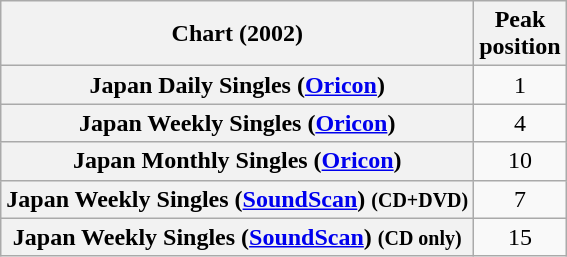<table class="wikitable sortable plainrowheaders" style="text-align:center;">
<tr>
<th scope="col">Chart (2002)</th>
<th scope="col">Peak<br>position</th>
</tr>
<tr>
<th scope="row">Japan Daily Singles (<a href='#'>Oricon</a>)</th>
<td style="text-align:center;">1</td>
</tr>
<tr>
<th scope="row">Japan Weekly Singles (<a href='#'>Oricon</a>)</th>
<td style="text-align:center;">4</td>
</tr>
<tr>
<th scope="row">Japan Monthly Singles (<a href='#'>Oricon</a>)</th>
<td style="text-align:center;">10</td>
</tr>
<tr>
<th scope="row">Japan Weekly Singles (<a href='#'>SoundScan</a>) <small>(CD+DVD)</small></th>
<td style="text-align:center;">7</td>
</tr>
<tr>
<th scope="row">Japan Weekly Singles (<a href='#'>SoundScan</a>) <small>(CD only)</small></th>
<td style="text-align:center;">15</td>
</tr>
</table>
